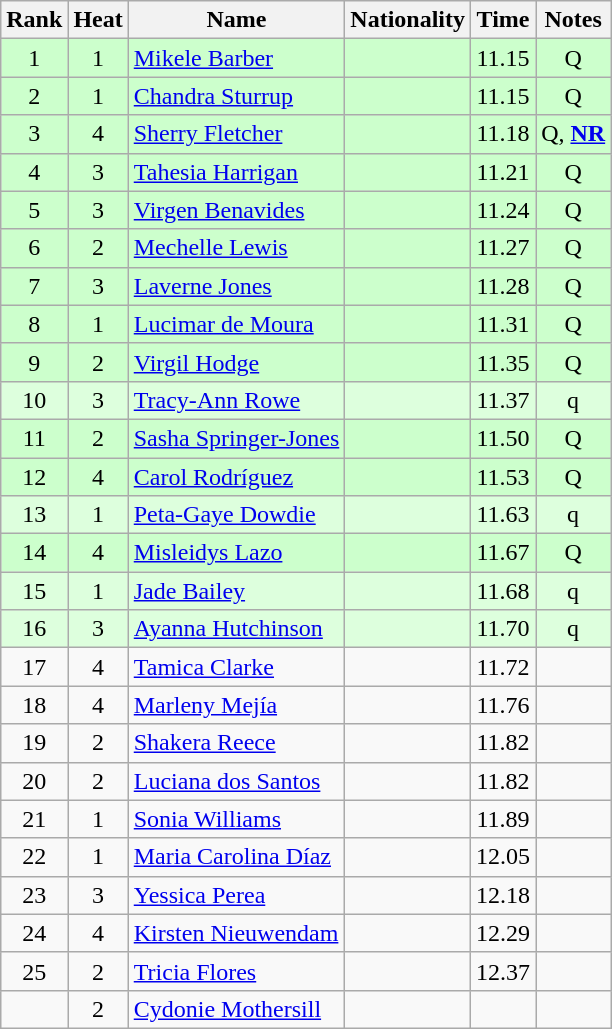<table class="wikitable sortable" style="text-align:center">
<tr>
<th>Rank</th>
<th>Heat</th>
<th>Name</th>
<th>Nationality</th>
<th>Time</th>
<th>Notes</th>
</tr>
<tr bgcolor=ccffcc>
<td>1</td>
<td>1</td>
<td align=left><a href='#'>Mikele Barber</a></td>
<td align=left></td>
<td>11.15</td>
<td>Q</td>
</tr>
<tr bgcolor=ccffcc>
<td>2</td>
<td>1</td>
<td align=left><a href='#'>Chandra Sturrup</a></td>
<td align=left></td>
<td>11.15</td>
<td>Q</td>
</tr>
<tr bgcolor=ccffcc>
<td>3</td>
<td>4</td>
<td align=left><a href='#'>Sherry Fletcher</a></td>
<td align=left></td>
<td>11.18</td>
<td>Q, <strong><a href='#'>NR</a></strong></td>
</tr>
<tr bgcolor=ccffcc>
<td>4</td>
<td>3</td>
<td align=left><a href='#'>Tahesia Harrigan</a></td>
<td align=left></td>
<td>11.21</td>
<td>Q</td>
</tr>
<tr bgcolor=ccffcc>
<td>5</td>
<td>3</td>
<td align=left><a href='#'>Virgen Benavides</a></td>
<td align=left></td>
<td>11.24</td>
<td>Q</td>
</tr>
<tr bgcolor=ccffcc>
<td>6</td>
<td>2</td>
<td align=left><a href='#'>Mechelle Lewis</a></td>
<td align=left></td>
<td>11.27</td>
<td>Q</td>
</tr>
<tr bgcolor=ccffcc>
<td>7</td>
<td>3</td>
<td align=left><a href='#'>Laverne Jones</a></td>
<td align=left></td>
<td>11.28</td>
<td>Q</td>
</tr>
<tr bgcolor=ccffcc>
<td>8</td>
<td>1</td>
<td align=left><a href='#'>Lucimar de Moura</a></td>
<td align=left></td>
<td>11.31</td>
<td>Q</td>
</tr>
<tr bgcolor=ccffcc>
<td>9</td>
<td>2</td>
<td align=left><a href='#'>Virgil Hodge</a></td>
<td align=left></td>
<td>11.35</td>
<td>Q</td>
</tr>
<tr bgcolor=ddffdd>
<td>10</td>
<td>3</td>
<td align=left><a href='#'>Tracy-Ann Rowe</a></td>
<td align=left></td>
<td>11.37</td>
<td>q</td>
</tr>
<tr bgcolor=ccffcc>
<td>11</td>
<td>2</td>
<td align=left><a href='#'>Sasha Springer-Jones</a></td>
<td align=left></td>
<td>11.50</td>
<td>Q</td>
</tr>
<tr bgcolor=ccffcc>
<td>12</td>
<td>4</td>
<td align=left><a href='#'>Carol Rodríguez</a></td>
<td align=left></td>
<td>11.53</td>
<td>Q</td>
</tr>
<tr bgcolor=ddffdd>
<td>13</td>
<td>1</td>
<td align=left><a href='#'>Peta-Gaye Dowdie</a></td>
<td align=left></td>
<td>11.63</td>
<td>q</td>
</tr>
<tr bgcolor=ccffcc>
<td>14</td>
<td>4</td>
<td align=left><a href='#'>Misleidys Lazo</a></td>
<td align=left></td>
<td>11.67</td>
<td>Q</td>
</tr>
<tr bgcolor=ddffdd>
<td>15</td>
<td>1</td>
<td align=left><a href='#'>Jade Bailey</a></td>
<td align=left></td>
<td>11.68</td>
<td>q</td>
</tr>
<tr bgcolor=ddffdd>
<td>16</td>
<td>3</td>
<td align=left><a href='#'>Ayanna Hutchinson</a></td>
<td align=left></td>
<td>11.70</td>
<td>q</td>
</tr>
<tr>
<td>17</td>
<td>4</td>
<td align=left><a href='#'>Tamica Clarke</a></td>
<td align=left></td>
<td>11.72</td>
<td></td>
</tr>
<tr>
<td>18</td>
<td>4</td>
<td align=left><a href='#'>Marleny Mejía</a></td>
<td align=left></td>
<td>11.76</td>
<td></td>
</tr>
<tr>
<td>19</td>
<td>2</td>
<td align=left><a href='#'>Shakera Reece</a></td>
<td align=left></td>
<td>11.82</td>
<td></td>
</tr>
<tr>
<td>20</td>
<td>2</td>
<td align=left><a href='#'>Luciana dos Santos</a></td>
<td align=left></td>
<td>11.82</td>
<td></td>
</tr>
<tr>
<td>21</td>
<td>1</td>
<td align=left><a href='#'>Sonia Williams</a></td>
<td align=left></td>
<td>11.89</td>
<td></td>
</tr>
<tr>
<td>22</td>
<td>1</td>
<td align=left><a href='#'>Maria Carolina Díaz</a></td>
<td align=left></td>
<td>12.05</td>
<td></td>
</tr>
<tr>
<td>23</td>
<td>3</td>
<td align=left><a href='#'>Yessica Perea</a></td>
<td align=left></td>
<td>12.18</td>
<td></td>
</tr>
<tr>
<td>24</td>
<td>4</td>
<td align=left><a href='#'>Kirsten Nieuwendam</a></td>
<td align=left></td>
<td>12.29</td>
<td></td>
</tr>
<tr>
<td>25</td>
<td>2</td>
<td align=left><a href='#'>Tricia Flores</a></td>
<td align=left></td>
<td>12.37</td>
<td></td>
</tr>
<tr>
<td></td>
<td>2</td>
<td align=left><a href='#'>Cydonie Mothersill</a></td>
<td align=left></td>
<td></td>
<td></td>
</tr>
</table>
